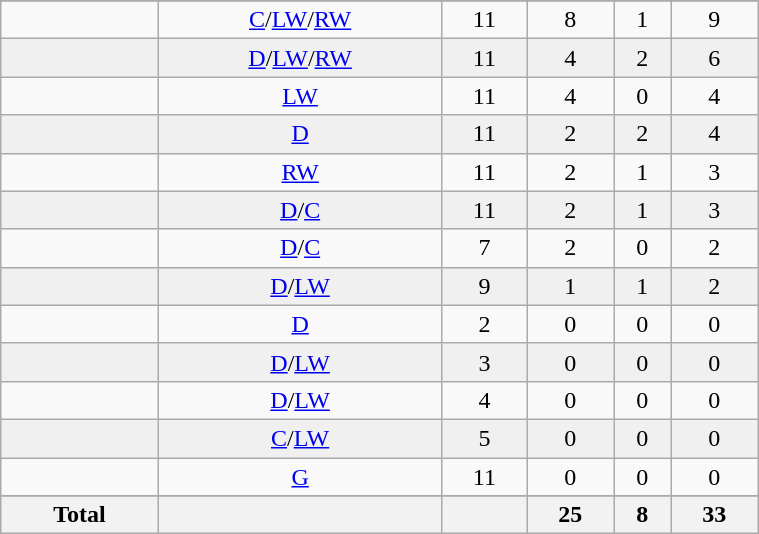<table class="wikitable sortable" width ="40%">
<tr align="center">
</tr>
<tr align="center" bgcolor="">
<td></td>
<td><a href='#'>C</a>/<a href='#'>LW</a>/<a href='#'>RW</a></td>
<td>11</td>
<td>8</td>
<td>1</td>
<td>9</td>
</tr>
<tr align="center" bgcolor="f0f0f0">
<td></td>
<td><a href='#'>D</a>/<a href='#'>LW</a>/<a href='#'>RW</a></td>
<td>11</td>
<td>4</td>
<td>2</td>
<td>6</td>
</tr>
<tr align="center" bgcolor="">
<td></td>
<td><a href='#'>LW</a></td>
<td>11</td>
<td>4</td>
<td>0</td>
<td>4</td>
</tr>
<tr align="center" bgcolor="f0f0f0">
<td></td>
<td><a href='#'>D</a></td>
<td>11</td>
<td>2</td>
<td>2</td>
<td>4</td>
</tr>
<tr align="center" bgcolor="">
<td></td>
<td><a href='#'>RW</a></td>
<td>11</td>
<td>2</td>
<td>1</td>
<td>3</td>
</tr>
<tr align="center" bgcolor="f0f0f0">
<td></td>
<td><a href='#'>D</a>/<a href='#'>C</a></td>
<td>11</td>
<td>2</td>
<td>1</td>
<td>3</td>
</tr>
<tr align="center" bgcolor="">
<td></td>
<td><a href='#'>D</a>/<a href='#'>C</a></td>
<td>7</td>
<td>2</td>
<td>0</td>
<td>2</td>
</tr>
<tr align="center" bgcolor="f0f0f0">
<td></td>
<td><a href='#'>D</a>/<a href='#'>LW</a></td>
<td>9</td>
<td>1</td>
<td>1</td>
<td>2</td>
</tr>
<tr align="center" bgcolor="">
<td></td>
<td><a href='#'>D</a></td>
<td>2</td>
<td>0</td>
<td>0</td>
<td>0</td>
</tr>
<tr align="center" bgcolor="f0f0f0">
<td></td>
<td><a href='#'>D</a>/<a href='#'>LW</a></td>
<td>3</td>
<td>0</td>
<td>0</td>
<td>0</td>
</tr>
<tr align="center" bgcolor="">
<td></td>
<td><a href='#'>D</a>/<a href='#'>LW</a></td>
<td>4</td>
<td>0</td>
<td>0</td>
<td>0</td>
</tr>
<tr align="center" bgcolor="f0f0f0">
<td></td>
<td><a href='#'>C</a>/<a href='#'>LW</a></td>
<td>5</td>
<td>0</td>
<td>0</td>
<td>0</td>
</tr>
<tr align="center" bgcolor="">
<td></td>
<td><a href='#'>G</a></td>
<td>11</td>
<td>0</td>
<td>0</td>
<td>0</td>
</tr>
<tr align="center" bgcolor="f0f0f0">
</tr>
<tr>
<th>Total</th>
<th></th>
<th></th>
<th>25</th>
<th>8</th>
<th>33</th>
</tr>
</table>
